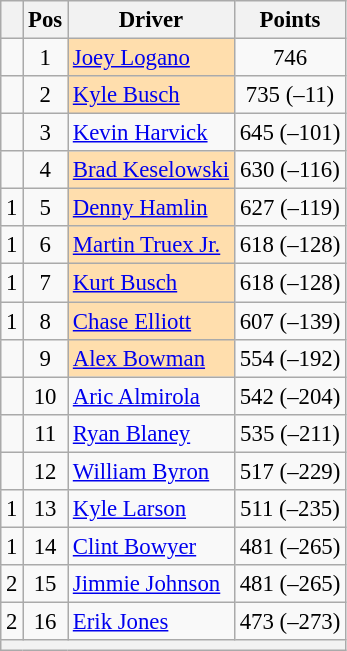<table class="wikitable" style="font-size: 95%">
<tr>
<th></th>
<th>Pos</th>
<th>Driver</th>
<th>Points</th>
</tr>
<tr>
<td align="left"></td>
<td style="text-align:center;">1</td>
<td style="background:#FFDEAD;"><a href='#'>Joey Logano</a></td>
<td style="text-align:center;">746</td>
</tr>
<tr>
<td align="left"></td>
<td style="text-align:center;">2</td>
<td style="background:#FFDEAD;"><a href='#'>Kyle Busch</a></td>
<td style="text-align:center;">735 (–11)</td>
</tr>
<tr>
<td align="left"></td>
<td style="text-align:center;">3</td>
<td><a href='#'>Kevin Harvick</a></td>
<td style="text-align:center;">645 (–101)</td>
</tr>
<tr>
<td align="left"></td>
<td style="text-align:center;">4</td>
<td style="background:#FFDEAD;"><a href='#'>Brad Keselowski</a></td>
<td style="text-align:center;">630 (–116)</td>
</tr>
<tr>
<td align="left"> 1</td>
<td style="text-align:center;">5</td>
<td style="background:#FFDEAD;"><a href='#'>Denny Hamlin</a></td>
<td style="text-align:center;">627 (–119)</td>
</tr>
<tr>
<td align="left"> 1</td>
<td style="text-align:center;">6</td>
<td style="background:#FFDEAD;"><a href='#'>Martin Truex Jr.</a></td>
<td style="text-align:center;">618 (–128)</td>
</tr>
<tr>
<td align="left"> 1</td>
<td style="text-align:center;">7</td>
<td style="background:#FFDEAD;"><a href='#'>Kurt Busch</a></td>
<td style="text-align:center;">618 (–128)</td>
</tr>
<tr>
<td align="left"> 1</td>
<td style="text-align:center;">8</td>
<td style="background:#FFDEAD;"><a href='#'>Chase Elliott</a></td>
<td style="text-align:center;">607 (–139)</td>
</tr>
<tr>
<td align="left"></td>
<td style="text-align:center;">9</td>
<td style="background:#FFDEAD;"><a href='#'>Alex Bowman</a></td>
<td style="text-align:center;">554 (–192)</td>
</tr>
<tr>
<td align="left"></td>
<td style="text-align:center;">10</td>
<td><a href='#'>Aric Almirola</a></td>
<td style="text-align:center;">542 (–204)</td>
</tr>
<tr>
<td align="left"></td>
<td style="text-align:center;">11</td>
<td><a href='#'>Ryan Blaney</a></td>
<td style="text-align:center;">535 (–211)</td>
</tr>
<tr>
<td align="left"></td>
<td style="text-align:center;">12</td>
<td><a href='#'>William Byron</a></td>
<td style="text-align:center;">517 (–229)</td>
</tr>
<tr>
<td align="left"> 1</td>
<td style="text-align:center;">13</td>
<td><a href='#'>Kyle Larson</a></td>
<td style="text-align:center;">511 (–235)</td>
</tr>
<tr>
<td align="left"> 1</td>
<td style="text-align:center;">14</td>
<td><a href='#'>Clint Bowyer</a></td>
<td style="text-align:center;">481 (–265)</td>
</tr>
<tr>
<td align="left"> 2</td>
<td style="text-align:center;">15</td>
<td><a href='#'>Jimmie Johnson</a></td>
<td style="text-align:center;">481 (–265)</td>
</tr>
<tr>
<td align="left"> 2</td>
<td style="text-align:center;">16</td>
<td><a href='#'>Erik Jones</a></td>
<td style="text-align:center;">473 (–273)</td>
</tr>
<tr class="sortbottom">
<th colspan="9"></th>
</tr>
</table>
